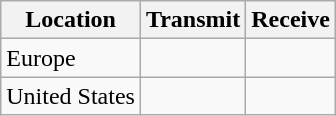<table class="wikitable">
<tr>
<th>Location</th>
<th>Transmit</th>
<th>Receive</th>
</tr>
<tr>
<td>Europe</td>
<td></td>
<td></td>
</tr>
<tr>
<td>United States</td>
<td></td>
<td></td>
</tr>
</table>
